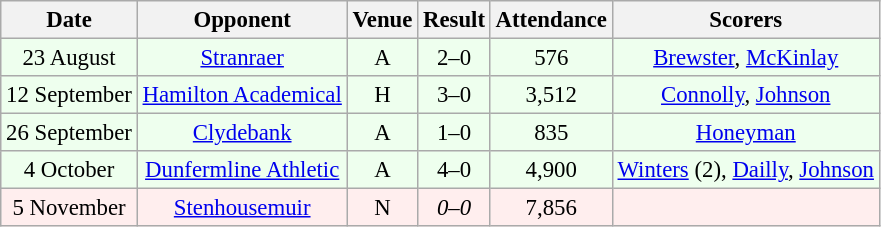<table class="wikitable sortable" style="font-size:95%; text-align:center">
<tr>
<th>Date</th>
<th>Opponent</th>
<th>Venue</th>
<th>Result</th>
<th>Attendance</th>
<th>Scorers</th>
</tr>
<tr style="background:#efe;">
<td>23 August</td>
<td> <a href='#'>Stranraer</a></td>
<td>A</td>
<td>2–0</td>
<td>576</td>
<td><a href='#'>Brewster</a>, <a href='#'>McKinlay</a></td>
</tr>
<tr style="background:#efe;">
<td>12 September</td>
<td> <a href='#'>Hamilton Academical</a></td>
<td>H</td>
<td>3–0</td>
<td>3,512</td>
<td><a href='#'>Connolly</a>, <a href='#'>Johnson</a></td>
</tr>
<tr style="background:#efe;">
<td>26 September</td>
<td> <a href='#'>Clydebank</a></td>
<td>A</td>
<td>1–0</td>
<td>835</td>
<td><a href='#'>Honeyman</a></td>
</tr>
<tr style="background:#efe;">
<td>4 October</td>
<td> <a href='#'>Dunfermline Athletic</a></td>
<td>A</td>
<td>4–0</td>
<td>4,900</td>
<td><a href='#'>Winters</a> (2), <a href='#'>Dailly</a>, <a href='#'>Johnson</a></td>
</tr>
<tr style="background:#fee;">
<td>5 November</td>
<td> <a href='#'>Stenhousemuir</a></td>
<td>N</td>
<td><em>0–0</em></td>
<td>7,856</td>
<td></td>
</tr>
</table>
